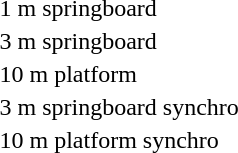<table>
<tr valign="top">
<td>1 m springboard</td>
<td></td>
<td></td>
<td></td>
</tr>
<tr valign="top">
<td>3 m springboard</td>
<td></td>
<td></td>
<td></td>
</tr>
<tr valign="top">
<td>10 m platform</td>
<td></td>
<td></td>
<td></td>
</tr>
<tr valign="top">
<td>3 m springboard synchro</td>
<td><br></td>
<td><br></td>
<td><br></td>
</tr>
<tr valign="top">
<td>10 m platform synchro</td>
<td><br></td>
<td><br></td>
<td><br></td>
</tr>
</table>
